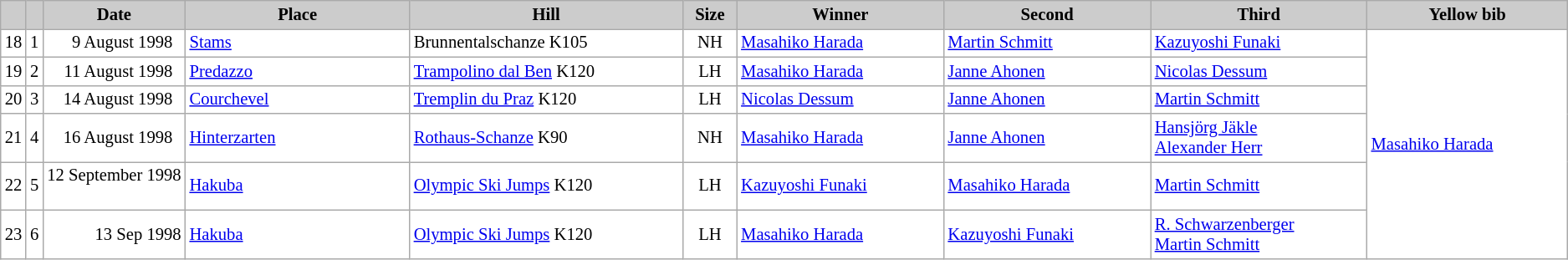<table class="wikitable plainrowheaders" style="background:#fff; font-size:86%; line-height:16px; border:grey solid 1px; border-collapse:collapse;">
<tr style="background:#ccc; text-align:center;">
<th scope="col" style="background:#ccc; width=20 px;"></th>
<th scope="col" style="background:#ccc; width=30 px;"></th>
<th scope="col" style="background:#ccc; width:120px;">Date</th>
<th scope="col" style="background:#ccc; width:200px;">Place</th>
<th scope="col" style="background:#ccc; width:240px;">Hill</th>
<th scope="col" style="background:#ccc; width:40px;">Size</th>
<th scope="col" style="background:#ccc; width:185px;">Winner</th>
<th scope="col" style="background:#ccc; width:185px;">Second</th>
<th scope="col" style="background:#ccc; width:185px;">Third</th>
<th scope="col" style="background:#ccc; width:180px;">Yellow bib</th>
</tr>
<tr>
<td align=center>18</td>
<td align=center>1</td>
<td align=right>9 August 1998  </td>
<td> <a href='#'>Stams</a></td>
<td>Brunnentalschanze K105</td>
<td align=center>NH</td>
<td> <a href='#'>Masahiko Harada</a></td>
<td> <a href='#'>Martin Schmitt</a></td>
<td> <a href='#'>Kazuyoshi Funaki</a></td>
<td rowspan="6"> <a href='#'>Masahiko Harada</a></td>
</tr>
<tr>
<td align=center>19</td>
<td align=center>2</td>
<td align=right>11 August 1998  </td>
<td> <a href='#'>Predazzo</a></td>
<td><a href='#'>Trampolino dal Ben</a> K120</td>
<td align=center>LH</td>
<td> <a href='#'>Masahiko Harada</a></td>
<td> <a href='#'>Janne Ahonen</a></td>
<td> <a href='#'>Nicolas Dessum</a></td>
</tr>
<tr>
<td align=center>20</td>
<td align=center>3</td>
<td align=right>14 August 1998  </td>
<td> <a href='#'>Courchevel</a></td>
<td><a href='#'>Tremplin du Praz</a> K120</td>
<td align=center>LH</td>
<td> <a href='#'>Nicolas Dessum</a></td>
<td> <a href='#'>Janne Ahonen</a></td>
<td> <a href='#'>Martin Schmitt</a></td>
</tr>
<tr>
<td align=center>21</td>
<td align=center>4</td>
<td align=right>16 August 1998  </td>
<td> <a href='#'>Hinterzarten</a></td>
<td><a href='#'>Rothaus-Schanze</a> K90</td>
<td align=center>NH</td>
<td> <a href='#'>Masahiko Harada</a></td>
<td> <a href='#'>Janne Ahonen</a></td>
<td> <a href='#'>Hansjörg Jäkle</a><br> <a href='#'>Alexander Herr</a></td>
</tr>
<tr>
<td align=center>22</td>
<td align=center>5</td>
<td align=right>12 September 1998  </td>
<td> <a href='#'>Hakuba</a></td>
<td><a href='#'>Olympic Ski Jumps</a> K120</td>
<td align=center>LH</td>
<td> <a href='#'>Kazuyoshi Funaki</a></td>
<td> <a href='#'>Masahiko Harada</a></td>
<td> <a href='#'>Martin Schmitt</a></td>
</tr>
<tr>
<td align=center>23</td>
<td align=center>6</td>
<td align=right>13 Sep 1998</td>
<td> <a href='#'>Hakuba</a></td>
<td><a href='#'>Olympic Ski Jumps</a> K120</td>
<td align=center>LH</td>
<td> <a href='#'>Masahiko Harada</a></td>
<td> <a href='#'>Kazuyoshi Funaki</a></td>
<td> <a href='#'>R. Schwarzenberger</a><br> <a href='#'>Martin Schmitt</a></td>
</tr>
</table>
